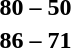<table style="text-align:center">
<tr>
<th width=200></th>
<th width=100></th>
<th width=200></th>
</tr>
<tr>
<td align=right><strong></strong></td>
<td><strong>80 – 50</strong></td>
<td align=left></td>
</tr>
<tr>
<td align=right><strong></strong></td>
<td><strong>86 – 71</strong></td>
<td align=left></td>
</tr>
</table>
